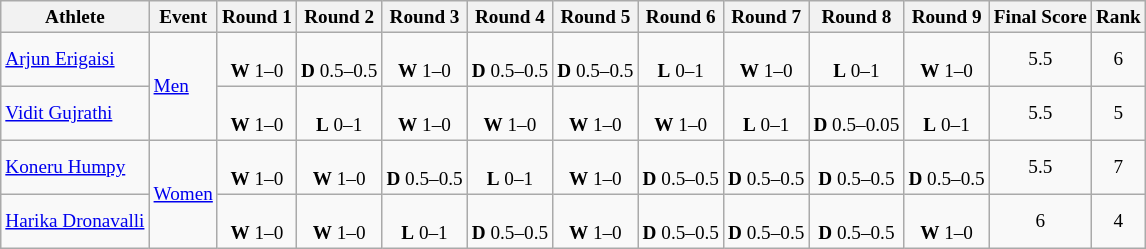<table class="wikitable sortable collapsible" style="text-align:center; font-size:80%">
<tr>
<th>Athlete</th>
<th>Event</th>
<th>Round 1</th>
<th>Round 2</th>
<th>Round 3</th>
<th>Round 4</th>
<th>Round 5</th>
<th>Round 6</th>
<th>Round 7</th>
<th>Round 8</th>
<th>Round 9</th>
<th>Final Score</th>
<th>Rank</th>
</tr>
<tr>
<td style="text-align:left"><a href='#'>Arjun Erigaisi</a></td>
<td style="text-align:left" rowspan=2><a href='#'>Men</a></td>
<td><br><strong>W</strong> 1–0</td>
<td><br><strong>D</strong> 0.5–0.5</td>
<td><br><strong>W</strong> 1–0</td>
<td><br><strong>D</strong> 0.5–0.5</td>
<td><br><strong>D</strong> 0.5–0.5</td>
<td><br><strong>L</strong> 0–1</td>
<td><br><strong>W</strong> 1–0</td>
<td><br><strong>L</strong> 0–1</td>
<td><br><strong>W</strong> 1–0</td>
<td>5.5</td>
<td>6</td>
</tr>
<tr>
<td style="text-align:left"><a href='#'>Vidit Gujrathi</a></td>
<td><br><strong>W</strong> 1–0</td>
<td><br><strong>L</strong> 0–1</td>
<td><br><strong>W</strong> 1–0</td>
<td><br><strong>W</strong> 1–0</td>
<td><br><strong>W</strong> 1–0</td>
<td><br><strong>W</strong> 1–0</td>
<td><br><strong>L</strong> 0–1</td>
<td><br><strong>D</strong> 0.5–0.05</td>
<td><br><strong>L</strong> 0–1</td>
<td>5.5</td>
<td>5</td>
</tr>
<tr>
<td style="text-align:left"><a href='#'>Koneru Humpy</a></td>
<td style="text-align:left" rowspan=2><a href='#'>Women</a></td>
<td><br><strong>W</strong> 1–0</td>
<td><br><strong>W</strong> 1–0</td>
<td><br><strong>D</strong> 0.5–0.5</td>
<td><br><strong>L</strong> 0–1</td>
<td><br><strong>W</strong> 1–0</td>
<td><br><strong>D</strong> 0.5–0.5</td>
<td><br><strong>D</strong> 0.5–0.5</td>
<td><br><strong>D</strong> 0.5–0.5</td>
<td><br><strong>D</strong> 0.5–0.5</td>
<td>5.5</td>
<td>7</td>
</tr>
<tr>
<td style="text-align:left"><a href='#'>Harika Dronavalli</a></td>
<td><br><strong>W</strong> 1–0</td>
<td><br><strong>W</strong> 1–0</td>
<td><br><strong>L</strong> 0–1</td>
<td><br><strong>D</strong> 0.5–0.5</td>
<td><br><strong>W</strong> 1–0</td>
<td><br><strong>D</strong> 0.5–0.5</td>
<td><br><strong>D</strong> 0.5–0.5</td>
<td><br><strong>D</strong> 0.5–0.5</td>
<td><br><strong>W</strong> 1–0</td>
<td>6</td>
<td>4</td>
</tr>
</table>
